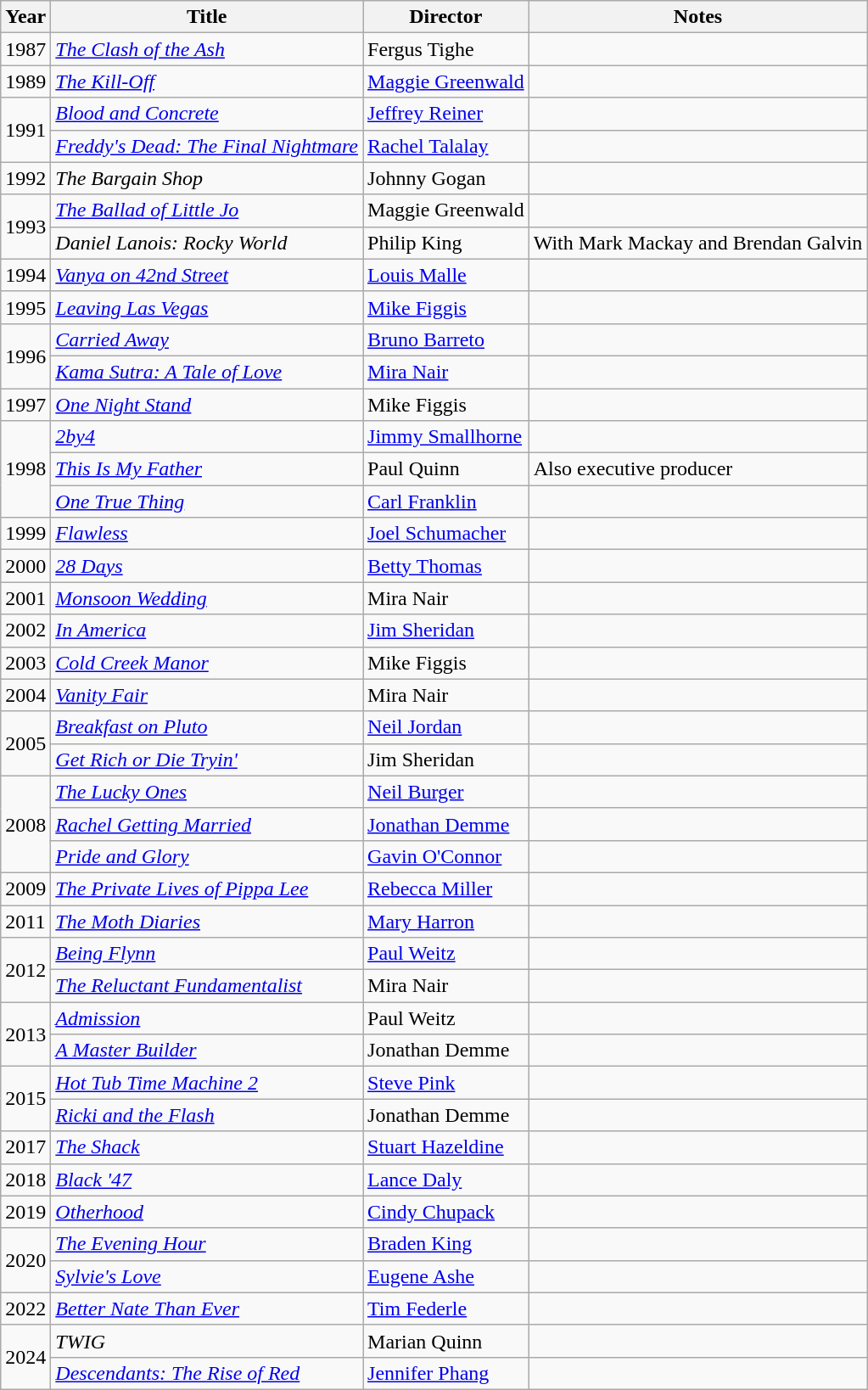<table class="wikitable">
<tr>
<th>Year</th>
<th>Title</th>
<th>Director</th>
<th>Notes</th>
</tr>
<tr>
<td>1987</td>
<td><em><a href='#'>The Clash of the Ash</a></em></td>
<td>Fergus Tighe</td>
<td></td>
</tr>
<tr>
<td>1989</td>
<td><em><a href='#'>The Kill-Off</a></em></td>
<td><a href='#'>Maggie Greenwald</a></td>
<td></td>
</tr>
<tr>
<td rowspan=2>1991</td>
<td><em><a href='#'>Blood and Concrete</a></em></td>
<td><a href='#'>Jeffrey Reiner</a></td>
<td></td>
</tr>
<tr>
<td><em><a href='#'>Freddy's Dead: The Final Nightmare</a></em></td>
<td><a href='#'>Rachel Talalay</a></td>
<td></td>
</tr>
<tr>
<td>1992</td>
<td><em>The Bargain Shop</em></td>
<td>Johnny Gogan</td>
<td></td>
</tr>
<tr>
<td rowspan=2>1993</td>
<td><em><a href='#'>The Ballad of Little Jo</a></em></td>
<td>Maggie Greenwald</td>
<td></td>
</tr>
<tr>
<td><em>Daniel Lanois: Rocky World</em></td>
<td>Philip King</td>
<td>With Mark Mackay and Brendan Galvin</td>
</tr>
<tr>
<td>1994</td>
<td><em><a href='#'>Vanya on 42nd Street</a></em></td>
<td><a href='#'>Louis Malle</a></td>
<td></td>
</tr>
<tr>
<td>1995</td>
<td><em><a href='#'>Leaving Las Vegas</a></em></td>
<td><a href='#'>Mike Figgis</a></td>
<td></td>
</tr>
<tr>
<td rowspan=2>1996</td>
<td><em><a href='#'>Carried Away</a></em></td>
<td><a href='#'>Bruno Barreto</a></td>
<td></td>
</tr>
<tr>
<td><em><a href='#'>Kama Sutra: A Tale of Love</a></em></td>
<td><a href='#'>Mira Nair</a></td>
<td></td>
</tr>
<tr>
<td>1997</td>
<td><em><a href='#'>One Night Stand</a></em></td>
<td>Mike Figgis</td>
<td></td>
</tr>
<tr>
<td rowspan=3>1998</td>
<td><em><a href='#'>2by4</a></em></td>
<td><a href='#'>Jimmy Smallhorne</a></td>
<td></td>
</tr>
<tr>
<td><em><a href='#'>This Is My Father</a></em></td>
<td>Paul Quinn</td>
<td>Also executive producer</td>
</tr>
<tr>
<td><em><a href='#'>One True Thing</a></em></td>
<td><a href='#'>Carl Franklin</a></td>
<td></td>
</tr>
<tr>
<td>1999</td>
<td><em><a href='#'>Flawless</a></em></td>
<td><a href='#'>Joel Schumacher</a></td>
<td></td>
</tr>
<tr>
<td>2000</td>
<td><em><a href='#'>28 Days</a></em></td>
<td><a href='#'>Betty Thomas</a></td>
<td></td>
</tr>
<tr>
<td>2001</td>
<td><em><a href='#'>Monsoon Wedding</a></em></td>
<td>Mira Nair</td>
<td></td>
</tr>
<tr>
<td>2002</td>
<td><em><a href='#'>In America</a></em></td>
<td><a href='#'>Jim Sheridan</a></td>
<td></td>
</tr>
<tr>
<td>2003</td>
<td><em><a href='#'>Cold Creek Manor</a></em></td>
<td>Mike Figgis</td>
<td></td>
</tr>
<tr>
<td>2004</td>
<td><em><a href='#'>Vanity Fair</a></em></td>
<td>Mira Nair</td>
<td></td>
</tr>
<tr>
<td rowspan=2>2005</td>
<td><em><a href='#'>Breakfast on Pluto</a></em></td>
<td><a href='#'>Neil Jordan</a></td>
<td></td>
</tr>
<tr>
<td><em><a href='#'>Get Rich or Die Tryin'</a></em></td>
<td>Jim Sheridan</td>
<td></td>
</tr>
<tr>
<td rowspan=3>2008</td>
<td><em><a href='#'>The Lucky Ones</a></em></td>
<td><a href='#'>Neil Burger</a></td>
<td></td>
</tr>
<tr>
<td><em><a href='#'>Rachel Getting Married</a></em></td>
<td><a href='#'>Jonathan Demme</a></td>
<td></td>
</tr>
<tr>
<td><em><a href='#'>Pride and Glory</a></em></td>
<td><a href='#'>Gavin O'Connor</a></td>
<td></td>
</tr>
<tr>
<td>2009</td>
<td><em><a href='#'>The Private Lives of Pippa Lee</a></em></td>
<td><a href='#'>Rebecca Miller</a></td>
<td></td>
</tr>
<tr>
<td>2011</td>
<td><em><a href='#'>The Moth Diaries</a></em></td>
<td><a href='#'>Mary Harron</a></td>
<td></td>
</tr>
<tr>
<td rowspan=2>2012</td>
<td><em><a href='#'>Being Flynn</a></em></td>
<td><a href='#'>Paul Weitz</a></td>
<td></td>
</tr>
<tr>
<td><em><a href='#'>The Reluctant Fundamentalist</a></em></td>
<td>Mira Nair</td>
<td></td>
</tr>
<tr>
<td rowspan=2>2013</td>
<td><em><a href='#'>Admission</a></em></td>
<td>Paul Weitz</td>
<td></td>
</tr>
<tr>
<td><em><a href='#'>A Master Builder</a></em></td>
<td>Jonathan Demme</td>
<td></td>
</tr>
<tr>
<td rowspan=2>2015</td>
<td><em><a href='#'>Hot Tub Time Machine 2</a></em></td>
<td><a href='#'>Steve Pink</a></td>
<td></td>
</tr>
<tr>
<td><em><a href='#'>Ricki and the Flash</a></em></td>
<td>Jonathan Demme</td>
<td></td>
</tr>
<tr>
<td>2017</td>
<td><em><a href='#'>The Shack</a></em></td>
<td><a href='#'>Stuart Hazeldine</a></td>
<td></td>
</tr>
<tr>
<td>2018</td>
<td><em><a href='#'>Black '47</a></em></td>
<td><a href='#'>Lance Daly</a></td>
<td></td>
</tr>
<tr>
<td>2019</td>
<td><em><a href='#'>Otherhood</a></em></td>
<td><a href='#'>Cindy Chupack</a></td>
<td></td>
</tr>
<tr>
<td rowspan=2>2020</td>
<td><em><a href='#'>The Evening Hour</a></em></td>
<td><a href='#'>Braden King</a></td>
<td></td>
</tr>
<tr>
<td><em><a href='#'>Sylvie's Love</a></em></td>
<td><a href='#'>Eugene Ashe</a></td>
<td></td>
</tr>
<tr>
<td>2022</td>
<td><em><a href='#'>Better Nate Than Ever</a></em></td>
<td><a href='#'>Tim Federle</a></td>
<td></td>
</tr>
<tr>
<td rowspan=2>2024</td>
<td><em>TWIG</em></td>
<td>Marian Quinn</td>
<td></td>
</tr>
<tr>
<td><em><a href='#'>Descendants: The Rise of Red</a></em></td>
<td><a href='#'>Jennifer Phang</a></td>
<td></td>
</tr>
</table>
